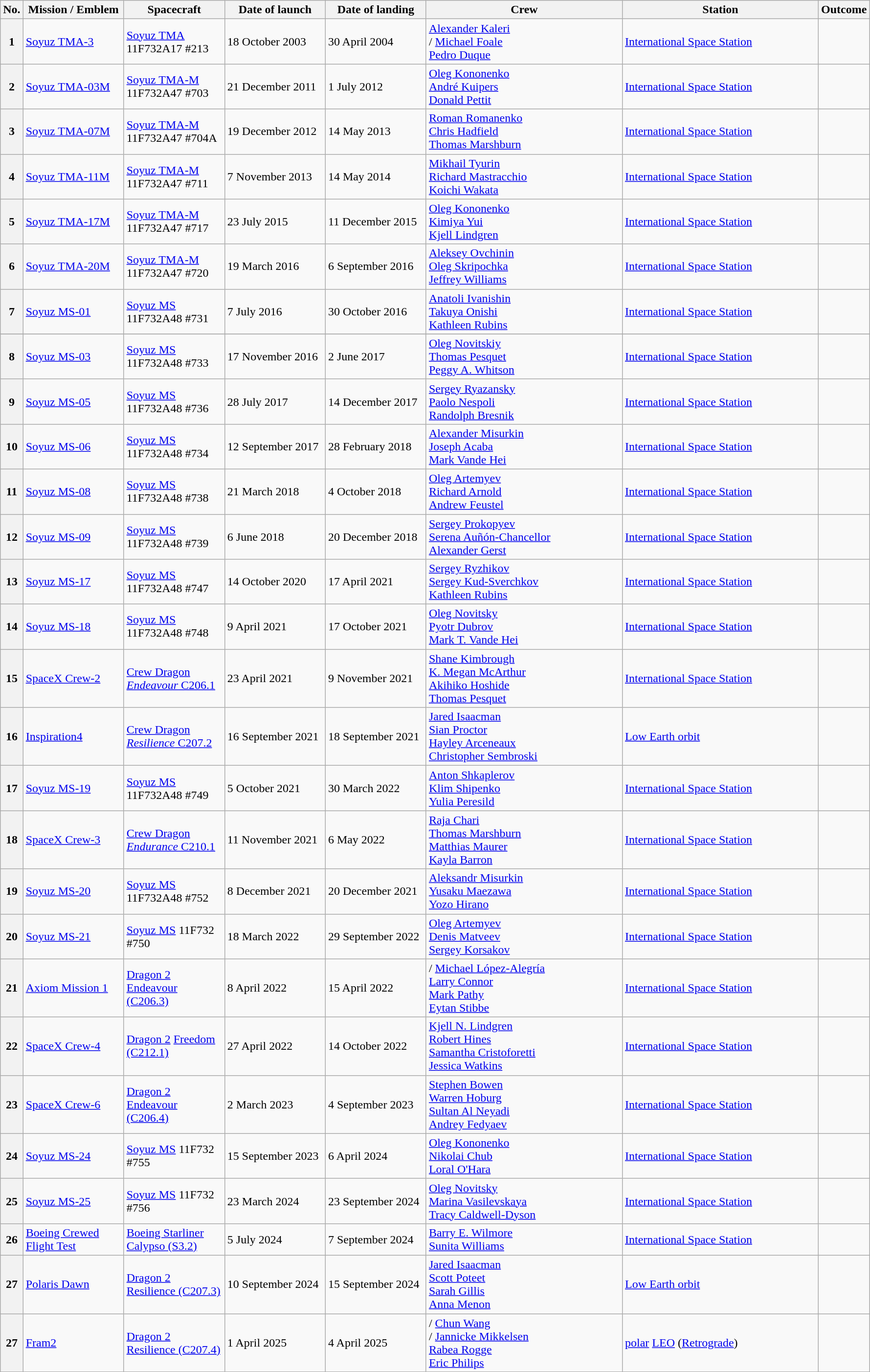<table class="wikitable sticky-header">
<tr>
<th>No.</th>
<th width="130">Mission / Emblem</th>
<th width="130">Spacecraft</th>
<th width="130">Date of launch</th>
<th width="130">Date of landing</th>
<th width="260">Crew</th>
<th width="260">Station</th>
<th>Outcome</th>
</tr>
<tr>
<th>1</th>
<td><a href='#'>Soyuz TMA-3</a><br></td>
<td><a href='#'>Soyuz TMA</a><br>11F732A17 #213</td>
<td>18 October 2003</td>
<td>30 April 2004</td>
<td> <a href='#'>Alexander Kaleri</a><br>/ <a href='#'>Michael Foale</a><br> <a href='#'>Pedro Duque</a></td>
<td><a href='#'>International Space Station</a></td>
<td></td>
</tr>
<tr>
<th>2</th>
<td><a href='#'>Soyuz TMA-03M</a><br></td>
<td><a href='#'>Soyuz TMA-M</a><br>11F732A47 #703</td>
<td>21 December 2011</td>
<td>1 July 2012</td>
<td> <a href='#'>Oleg Kononenko</a><br> <a href='#'>André Kuipers</a><br> <a href='#'>Donald Pettit</a></td>
<td><a href='#'>International Space Station</a></td>
<td></td>
</tr>
<tr>
<th>3</th>
<td><a href='#'>Soyuz TMA-07M</a><br></td>
<td><a href='#'>Soyuz TMA-M</a><br>11F732A47 #704A</td>
<td>19 December 2012</td>
<td>14 May 2013</td>
<td> <a href='#'>Roman Romanenko</a><br> <a href='#'>Chris Hadfield</a><br> <a href='#'>Thomas Marshburn</a></td>
<td><a href='#'>International Space Station</a></td>
<td></td>
</tr>
<tr>
<th>4</th>
<td><a href='#'>Soyuz TMA-11M</a><br></td>
<td><a href='#'>Soyuz TMA-M</a><br>11F732A47 #711</td>
<td>7 November 2013</td>
<td>14 May 2014</td>
<td> <a href='#'>Mikhail Tyurin</a><br> <a href='#'>Richard Mastracchio</a><br> <a href='#'>Koichi Wakata</a></td>
<td><a href='#'>International Space Station</a></td>
<td></td>
</tr>
<tr>
<th>5</th>
<td><a href='#'>Soyuz TMA-17M</a><br></td>
<td><a href='#'>Soyuz TMA-M</a><br>11F732A47 #717</td>
<td>23 July 2015</td>
<td>11 December 2015</td>
<td> <a href='#'>Oleg Kononenko</a><br> <a href='#'>Kimiya Yui</a><br> <a href='#'>Kjell Lindgren</a></td>
<td><a href='#'>International Space Station</a></td>
<td></td>
</tr>
<tr>
<th>6</th>
<td><a href='#'>Soyuz TMA-20M</a><br></td>
<td><a href='#'>Soyuz TMA-M</a><br>11F732A47 #720</td>
<td>19 March 2016</td>
<td>6 September 2016</td>
<td> <a href='#'>Aleksey Ovchinin</a><br> <a href='#'>Oleg Skripochka</a><br> <a href='#'>Jeffrey Williams</a></td>
<td><a href='#'>International Space Station</a></td>
<td></td>
</tr>
<tr>
<th>7</th>
<td><a href='#'>Soyuz MS-01</a></td>
<td><a href='#'>Soyuz MS</a><br>11F732A48 #731</td>
<td>7 July 2016</td>
<td>30 October 2016</td>
<td> <a href='#'>Anatoli Ivanishin</a><br> <a href='#'>Takuya Onishi</a><br> <a href='#'>Kathleen Rubins</a></td>
<td><a href='#'>International Space Station</a></td>
<td></td>
</tr>
<tr>
</tr>
<tr>
<th>8</th>
<td><a href='#'>Soyuz MS-03</a></td>
<td><a href='#'>Soyuz MS</a><br>11F732A48 #733</td>
<td>17 November 2016</td>
<td>2 June 2017</td>
<td> <a href='#'>Oleg Novitskiy</a><br> <a href='#'>Thomas Pesquet</a><br> <a href='#'>Peggy A. Whitson</a></td>
<td><a href='#'>International Space Station</a></td>
<td></td>
</tr>
<tr>
<th>9</th>
<td><a href='#'>Soyuz MS-05</a></td>
<td><a href='#'>Soyuz MS</a><br>11F732A48 #736</td>
<td>28 July 2017</td>
<td>14 December 2017</td>
<td> <a href='#'>Sergey Ryazansky</a><br> <a href='#'>Paolo Nespoli</a><br> <a href='#'>Randolph Bresnik</a></td>
<td><a href='#'>International Space Station</a></td>
<td></td>
</tr>
<tr>
<th>10</th>
<td><a href='#'>Soyuz MS-06</a></td>
<td><a href='#'>Soyuz MS</a><br>11F732A48 #734</td>
<td>12 September 2017</td>
<td>28 February 2018</td>
<td> <a href='#'>Alexander Misurkin</a><br> <a href='#'>Joseph Acaba</a><br> <a href='#'>Mark Vande Hei</a></td>
<td><a href='#'>International Space Station</a></td>
<td></td>
</tr>
<tr>
<th>11</th>
<td><a href='#'>Soyuz MS-08</a></td>
<td><a href='#'>Soyuz MS</a><br>11F732A48 #738</td>
<td>21 March 2018</td>
<td>4 October 2018</td>
<td> <a href='#'>Oleg Artemyev</a><br> <a href='#'>Richard Arnold</a><br> <a href='#'>Andrew Feustel</a></td>
<td><a href='#'>International Space Station</a></td>
<td></td>
</tr>
<tr>
<th>12</th>
<td><a href='#'>Soyuz MS-09</a></td>
<td><a href='#'>Soyuz MS</a><br>11F732A48 #739</td>
<td>6 June 2018</td>
<td>20 December 2018</td>
<td> <a href='#'>Sergey Prokopyev</a><br> <a href='#'>Serena Auñón-Chancellor</a><br> <a href='#'>Alexander Gerst</a></td>
<td><a href='#'>International Space Station</a></td>
<td></td>
</tr>
<tr>
<th>13</th>
<td><a href='#'>Soyuz MS-17</a></td>
<td><a href='#'>Soyuz MS</a><br>11F732A48 #747</td>
<td>14 October 2020</td>
<td>17 April 2021</td>
<td> <a href='#'>Sergey Ryzhikov</a><br> <a href='#'>Sergey Kud-Sverchkov</a><br> <a href='#'>Kathleen Rubins</a></td>
<td><a href='#'>International Space Station</a></td>
<td></td>
</tr>
<tr>
<th>14</th>
<td><a href='#'>Soyuz MS-18</a></td>
<td><a href='#'>Soyuz MS</a><br>11F732A48 #748</td>
<td>9 April 2021</td>
<td>17 October 2021</td>
<td> <a href='#'>Oleg Novitsky</a><br> <a href='#'>Pyotr Dubrov</a><br> <a href='#'>Mark T. Vande Hei</a></td>
<td><a href='#'>International Space Station</a></td>
<td></td>
</tr>
<tr>
<th>15</th>
<td><a href='#'>SpaceX Crew-2</a><br></td>
<td><a href='#'>Crew Dragon</a> <a href='#'><em>Endeavour</em> C206.1</a></td>
<td>23 April 2021</td>
<td>9 November 2021</td>
<td> <a href='#'>Shane Kimbrough</a><br> <a href='#'>K. Megan McArthur</a><br> <a href='#'>Akihiko Hoshide</a><br> <a href='#'>Thomas Pesquet</a></td>
<td><a href='#'>International Space Station</a></td>
<td></td>
</tr>
<tr>
<th>16</th>
<td><a href='#'>Inspiration4</a><br></td>
<td><a href='#'>Crew Dragon</a> <a href='#'><em>Resilience</em> C207.2</a></td>
<td>16 September 2021</td>
<td>18 September 2021</td>
<td> <a href='#'>Jared Isaacman</a><br> <a href='#'>Sian Proctor</a><br> <a href='#'>Hayley Arceneaux</a><br> <a href='#'>Christopher Sembroski</a></td>
<td><a href='#'>Low Earth orbit</a></td>
<td></td>
</tr>
<tr>
<th>17</th>
<td><a href='#'>Soyuz MS-19</a></td>
<td><a href='#'>Soyuz MS</a><br>11F732A48 #749</td>
<td>5 October 2021</td>
<td>30 March 2022</td>
<td> <a href='#'>Anton Shkaplerov</a><br> <a href='#'>Klim Shipenko</a><br> <a href='#'>Yulia Peresild</a></td>
<td><a href='#'>International Space Station</a></td>
<td></td>
</tr>
<tr>
<th>18</th>
<td><a href='#'>SpaceX Crew-3</a><br></td>
<td><a href='#'>Crew Dragon</a> <a href='#'><em>Endurance</em> C210.1</a></td>
<td>11 November 2021</td>
<td>6 May 2022</td>
<td> <a href='#'>Raja Chari</a><br> <a href='#'>Thomas Marshburn</a><br> <a href='#'>Matthias Maurer</a><br> <a href='#'>Kayla Barron</a></td>
<td><a href='#'>International Space Station</a></td>
<td></td>
</tr>
<tr>
<th>19</th>
<td><a href='#'>Soyuz MS-20</a></td>
<td><a href='#'>Soyuz MS</a> 11F732A48 #752</td>
<td>8 December 2021</td>
<td>20 December 2021</td>
<td> <a href='#'>Aleksandr Misurkin</a><br> <a href='#'>Yusaku Maezawa</a><br> <a href='#'>Yozo Hirano</a></td>
<td><a href='#'>International Space Station</a></td>
<td></td>
</tr>
<tr>
<th>20</th>
<td><a href='#'>Soyuz MS-21</a></td>
<td><a href='#'>Soyuz MS</a> 11F732 #750</td>
<td>18 March 2022</td>
<td>29 September 2022</td>
<td> <a href='#'>Oleg Artemyev</a><br> <a href='#'>Denis Matveev</a><br> <a href='#'>Sergey Korsakov</a></td>
<td><a href='#'>International Space Station</a></td>
<td></td>
</tr>
<tr>
<th>21</th>
<td><a href='#'>Axiom Mission 1</a></td>
<td><a href='#'>Dragon 2</a> <a href='#'>Endeavour (C206.3)</a></td>
<td>8 April 2022</td>
<td>15 April 2022</td>
<td>/ <a href='#'>Michael López-Alegría</a><br> <a href='#'>Larry Connor</a><br> <a href='#'>Mark Pathy</a><br> <a href='#'>Eytan Stibbe</a></td>
<td><a href='#'>International Space Station</a></td>
<td></td>
</tr>
<tr>
<th>22</th>
<td><a href='#'>SpaceX Crew-4</a></td>
<td><a href='#'>Dragon 2</a> <a href='#'>Freedom (C212.1)</a></td>
<td>27 April 2022</td>
<td>14 October 2022</td>
<td> <a href='#'>Kjell N. Lindgren</a><br> <a href='#'>Robert Hines</a><br> <a href='#'>Samantha Cristoforetti</a><br> <a href='#'>Jessica Watkins</a></td>
<td><a href='#'>International Space Station</a></td>
<td></td>
</tr>
<tr>
<th>23</th>
<td><a href='#'>SpaceX Crew-6</a></td>
<td><a href='#'>Dragon 2</a> <a href='#'>Endeavour (C206.4)</a></td>
<td>2 March 2023</td>
<td>4 September 2023</td>
<td> <a href='#'>Stephen Bowen</a><br> <a href='#'>Warren Hoburg</a><br> <a href='#'>Sultan Al Neyadi</a><br> <a href='#'>Andrey Fedyaev</a></td>
<td><a href='#'>International Space Station</a></td>
<td></td>
</tr>
<tr>
<th>24</th>
<td><a href='#'>Soyuz MS-24</a></td>
<td><a href='#'>Soyuz MS</a> 11F732 #755</td>
<td>15 September 2023</td>
<td>6 April 2024</td>
<td> <a href='#'>Oleg Kononenko</a><br> <a href='#'>Nikolai Chub</a><br> <a href='#'>Loral O'Hara</a></td>
<td><a href='#'>International Space Station</a></td>
<td></td>
</tr>
<tr>
<th>25</th>
<td><a href='#'>Soyuz MS-25</a></td>
<td><a href='#'>Soyuz MS</a> 11F732 #756</td>
<td>23 March 2024</td>
<td>23 September 2024</td>
<td> <a href='#'>Oleg Novitsky</a><br> <a href='#'>Marina Vasilevskaya</a><br> <a href='#'>Tracy Caldwell-Dyson</a></td>
<td><a href='#'>International Space Station</a></td>
<td></td>
</tr>
<tr>
<th>26</th>
<td><a href='#'>Boeing Crewed Flight Test</a></td>
<td><a href='#'>Boeing Starliner</a> <a href='#'>Calypso (S3.2)</a></td>
<td>5 July 2024</td>
<td>7 September 2024</td>
<td> <a href='#'>Barry E. Wilmore </a><br> <a href='#'>Sunita Williams</a></td>
<td><a href='#'>International Space Station</a></td>
<td></td>
</tr>
<tr>
<th>27</th>
<td><a href='#'>Polaris Dawn</a></td>
<td><a href='#'>Dragon 2</a> <a href='#'>Resilience (C207.3)</a></td>
<td>10 September 2024</td>
<td>15 September 2024</td>
<td> <a href='#'>Jared Isaacman</a><br> <a href='#'>Scott Poteet</a><br> <a href='#'>Sarah Gillis</a><br> <a href='#'>Anna Menon</a></td>
<td><a href='#'>Low Earth orbit</a></td>
<td></td>
</tr>
<tr>
<th>27</th>
<td><a href='#'>Fram2</a></td>
<td><a href='#'>Dragon 2</a> <a href='#'>Resilience (C207.4)</a></td>
<td>1 April 2025</td>
<td>4 April 2025</td>
<td>/ <a href='#'>Chun Wang</a><br>/ <a href='#'>Jannicke Mikkelsen</a><br> <a href='#'>Rabea Rogge</a><br> <a href='#'>Eric Philips</a></td>
<td><a href='#'>polar</a> <a href='#'>LEO</a> (<a href='#'>Retrograde</a>)</td>
<td></td>
</tr>
</table>
